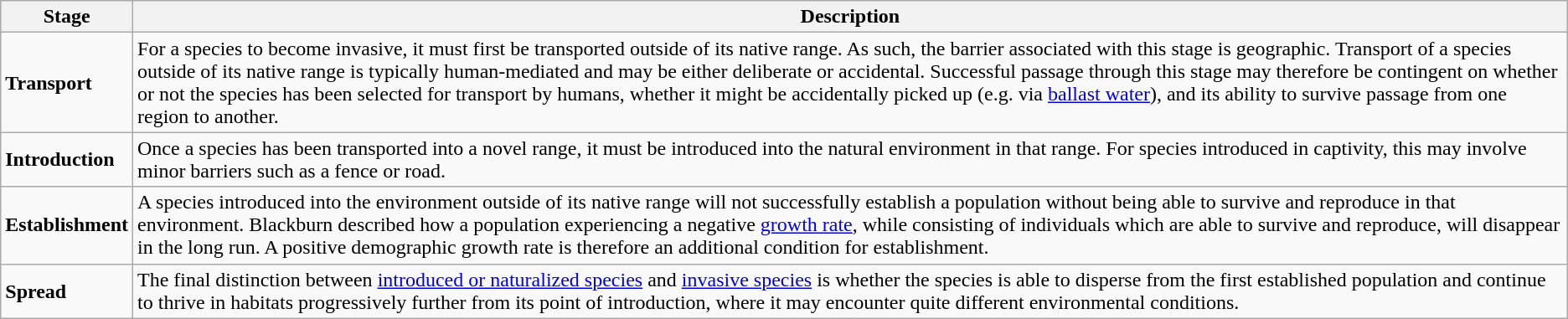<table class="wikitable">
<tr>
<th>Stage</th>
<th>Description</th>
</tr>
<tr>
<td><strong>Transport</strong></td>
<td>For a species to become invasive, it must first be transported outside of its native range. As such, the barrier associated with this stage is geographic. Transport of a species outside of its native range is typically human-mediated and may be either deliberate or accidental. Successful passage through this stage may therefore be contingent on whether or not the species has been selected for transport by humans, whether it might be accidentally picked up (e.g. via <a href='#'>ballast water</a>), and its ability to survive passage from one region to another.</td>
</tr>
<tr>
<td><strong>Introduction</strong></td>
<td>Once a species has been transported into a novel range, it must be introduced into the natural environment in that range. For species introduced in captivity, this may involve minor barriers such as a fence or road.</td>
</tr>
<tr>
<td><strong>Establishment</strong></td>
<td>A species introduced into the environment outside of its native range will not successfully establish a population without being able to survive and reproduce in that environment. Blackburn described how a population experiencing a negative <a href='#'>growth rate</a>, while consisting of individuals which are able to survive and reproduce, will disappear in the long run. A positive demographic growth rate is therefore an additional condition for establishment.</td>
</tr>
<tr>
<td><strong>Spread</strong></td>
<td>The final distinction between <a href='#'>introduced or naturalized species</a> and <a href='#'>invasive species</a> is whether the species is able to disperse from the first established population and continue to thrive in habitats progressively further from its point of introduction, where it may encounter quite different environmental conditions.</td>
</tr>
</table>
